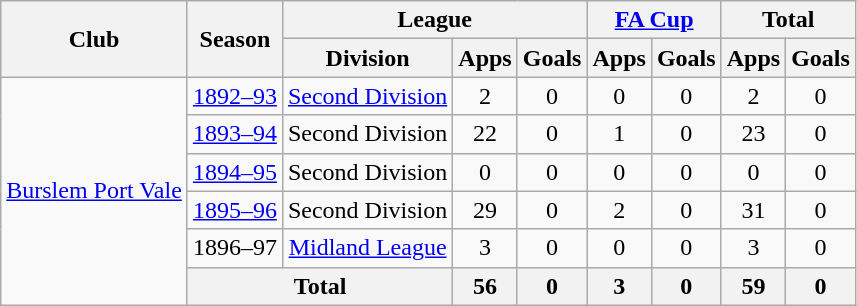<table class="wikitable" style="text-align:center">
<tr>
<th rowspan="2">Club</th>
<th rowspan="2">Season</th>
<th colspan="3">League</th>
<th colspan="2"><a href='#'>FA Cup</a></th>
<th colspan="2">Total</th>
</tr>
<tr>
<th>Division</th>
<th>Apps</th>
<th>Goals</th>
<th>Apps</th>
<th>Goals</th>
<th>Apps</th>
<th>Goals</th>
</tr>
<tr>
<td rowspan="6"><a href='#'>Burslem Port Vale</a></td>
<td><a href='#'>1892–93</a></td>
<td><a href='#'>Second Division</a></td>
<td>2</td>
<td>0</td>
<td>0</td>
<td>0</td>
<td>2</td>
<td>0</td>
</tr>
<tr>
<td><a href='#'>1893–94</a></td>
<td>Second Division</td>
<td>22</td>
<td>0</td>
<td>1</td>
<td>0</td>
<td>23</td>
<td>0</td>
</tr>
<tr>
<td><a href='#'>1894–95</a></td>
<td>Second Division</td>
<td>0</td>
<td>0</td>
<td>0</td>
<td>0</td>
<td>0</td>
<td>0</td>
</tr>
<tr>
<td><a href='#'>1895–96</a></td>
<td>Second Division</td>
<td>29</td>
<td>0</td>
<td>2</td>
<td>0</td>
<td>31</td>
<td>0</td>
</tr>
<tr>
<td>1896–97</td>
<td><a href='#'>Midland League</a></td>
<td>3</td>
<td>0</td>
<td>0</td>
<td>0</td>
<td>3</td>
<td>0</td>
</tr>
<tr>
<th colspan="2">Total</th>
<th>56</th>
<th>0</th>
<th>3</th>
<th>0</th>
<th>59</th>
<th>0</th>
</tr>
</table>
